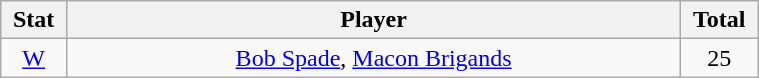<table class="wikitable" width="40%" style="text-align:center;">
<tr>
<th width="5%">Stat</th>
<th width="60%">Player</th>
<th width="5%">Total</th>
</tr>
<tr>
<td><a href='#'>W</a></td>
<td><a href='#'>Bob Spade</a>, <a href='#'>Macon Brigands</a></td>
<td>25</td>
</tr>
</table>
